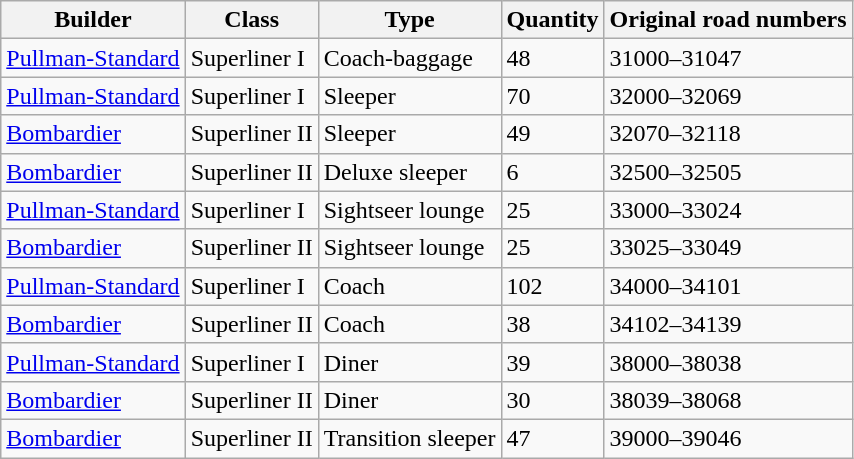<table class="wikitable sortable">
<tr>
<th>Builder</th>
<th>Class</th>
<th>Type</th>
<th>Quantity</th>
<th>Original road numbers</th>
</tr>
<tr>
<td><a href='#'>Pullman-Standard</a></td>
<td>Superliner I</td>
<td>Coach-baggage</td>
<td>48</td>
<td>31000–31047</td>
</tr>
<tr>
<td><a href='#'>Pullman-Standard</a></td>
<td>Superliner I</td>
<td>Sleeper</td>
<td>70</td>
<td>32000–32069</td>
</tr>
<tr>
<td><a href='#'>Bombardier</a></td>
<td>Superliner II</td>
<td>Sleeper</td>
<td>49</td>
<td>32070–32118</td>
</tr>
<tr>
<td><a href='#'>Bombardier</a></td>
<td>Superliner II</td>
<td>Deluxe sleeper</td>
<td>6</td>
<td>32500–32505</td>
</tr>
<tr>
<td><a href='#'>Pullman-Standard</a></td>
<td>Superliner I</td>
<td>Sightseer lounge</td>
<td>25</td>
<td>33000–33024</td>
</tr>
<tr>
<td><a href='#'>Bombardier</a></td>
<td>Superliner II</td>
<td>Sightseer lounge</td>
<td>25</td>
<td>33025–33049</td>
</tr>
<tr>
<td><a href='#'>Pullman-Standard</a></td>
<td>Superliner I</td>
<td>Coach</td>
<td>102</td>
<td>34000–34101</td>
</tr>
<tr>
<td><a href='#'>Bombardier</a></td>
<td>Superliner II</td>
<td>Coach</td>
<td>38</td>
<td>34102–34139</td>
</tr>
<tr>
<td><a href='#'>Pullman-Standard</a></td>
<td>Superliner I</td>
<td>Diner</td>
<td>39</td>
<td>38000–38038</td>
</tr>
<tr>
<td><a href='#'>Bombardier</a></td>
<td>Superliner II</td>
<td>Diner</td>
<td>30</td>
<td>38039–38068</td>
</tr>
<tr>
<td><a href='#'>Bombardier</a></td>
<td>Superliner II</td>
<td>Transition sleeper</td>
<td>47</td>
<td>39000–39046</td>
</tr>
</table>
